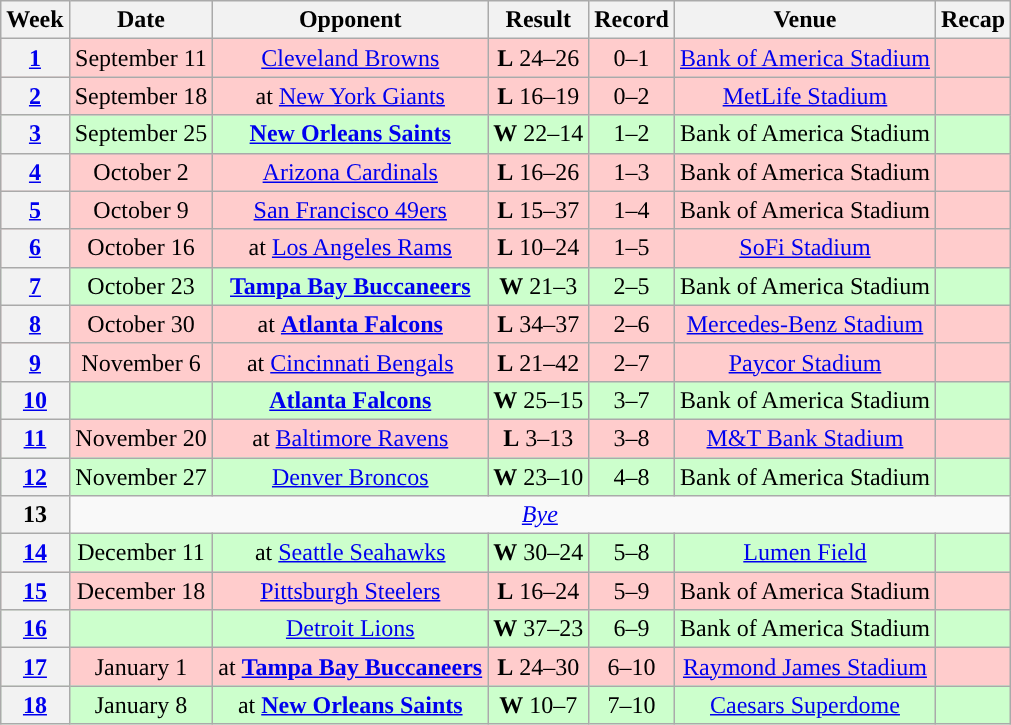<table class="wikitable" style="text-align:center">
<tr>
<th>Week</th>
<th>Date</th>
<th>Opponent</th>
<th>Result</th>
<th>Record</th>
<th>Venue</th>
<th>Recap</th>
</tr>
<tr style="background:#fcc">
<th><a href='#'>1</a></th>
<td>September 11</td>
<td><a href='#'>Cleveland Browns</a></td>
<td><strong>L</strong> 24–26</td>
<td>0–1</td>
<td><a href='#'>Bank of America Stadium</a></td>
<td></td>
</tr>
<tr style="background:#fcc">
<th><a href='#'>2</a></th>
<td>September 18</td>
<td>at <a href='#'>New York Giants</a></td>
<td><strong>L</strong> 16–19</td>
<td>0–2</td>
<td><a href='#'>MetLife Stadium</a></td>
<td></td>
</tr>
<tr style="background:#cfc">
<th><a href='#'>3</a></th>
<td>September 25</td>
<td><strong><a href='#'>New Orleans Saints</a></strong></td>
<td><strong>W</strong> 22–14</td>
<td>1–2</td>
<td>Bank of America Stadium</td>
<td></td>
</tr>
<tr style="background:#fcc">
<th><a href='#'>4</a></th>
<td>October 2</td>
<td><a href='#'>Arizona Cardinals</a></td>
<td><strong>L</strong> 16–26</td>
<td>1–3</td>
<td>Bank of America Stadium</td>
<td></td>
</tr>
<tr style="background:#fcc">
<th><a href='#'>5</a></th>
<td>October 9</td>
<td><a href='#'>San Francisco 49ers</a></td>
<td><strong>L</strong> 15–37</td>
<td>1–4</td>
<td>Bank of America Stadium</td>
<td></td>
</tr>
<tr style="background:#fcc">
<th><a href='#'>6</a></th>
<td>October 16</td>
<td>at <a href='#'>Los Angeles Rams</a></td>
<td><strong>L</strong> 10–24</td>
<td>1–5</td>
<td><a href='#'>SoFi Stadium</a></td>
<td></td>
</tr>
<tr style="background:#cfc">
<th><a href='#'>7</a></th>
<td>October 23</td>
<td><strong><a href='#'>Tampa Bay Buccaneers</a></strong></td>
<td><strong>W</strong> 21–3</td>
<td>2–5</td>
<td>Bank of America Stadium</td>
<td></td>
</tr>
<tr style="background:#fcc">
<th><a href='#'>8</a></th>
<td>October 30</td>
<td>at <strong><a href='#'>Atlanta Falcons</a></strong></td>
<td><strong>L</strong> 34–37 </td>
<td>2–6</td>
<td><a href='#'>Mercedes-Benz Stadium</a></td>
<td></td>
</tr>
<tr style="background:#fcc">
<th><a href='#'>9</a></th>
<td>November 6</td>
<td>at <a href='#'>Cincinnati Bengals</a></td>
<td><strong>L</strong> 21–42</td>
<td>2–7</td>
<td><a href='#'>Paycor Stadium</a></td>
<td></td>
</tr>
<tr style="background:#cfc">
<th><a href='#'>10</a></th>
<td></td>
<td><strong><a href='#'>Atlanta Falcons</a></strong></td>
<td><strong>W</strong> 25–15</td>
<td>3–7</td>
<td>Bank of America Stadium</td>
<td></td>
</tr>
<tr style="background:#fcc">
<th><a href='#'>11</a></th>
<td>November 20</td>
<td>at <a href='#'>Baltimore Ravens</a></td>
<td><strong>L</strong> 3–13</td>
<td>3–8</td>
<td><a href='#'>M&T Bank Stadium</a></td>
<td></td>
</tr>
<tr style="background:#cfc">
<th><a href='#'>12</a></th>
<td>November 27</td>
<td><a href='#'>Denver Broncos</a></td>
<td><strong>W</strong> 23–10</td>
<td>4–8</td>
<td>Bank of America Stadium</td>
<td></td>
</tr>
<tr>
<th>13</th>
<td colspan="6"><em><a href='#'>Bye</a></em></td>
</tr>
<tr style="background:#cfc">
<th><a href='#'>14</a></th>
<td>December 11</td>
<td>at <a href='#'>Seattle Seahawks</a></td>
<td><strong>W</strong> 30–24</td>
<td>5–8</td>
<td><a href='#'>Lumen Field</a></td>
<td></td>
</tr>
<tr style="background:#fcc">
<th><a href='#'>15</a></th>
<td>December 18</td>
<td><a href='#'>Pittsburgh Steelers</a></td>
<td><strong>L</strong> 16–24</td>
<td>5–9</td>
<td>Bank of America Stadium</td>
<td></td>
</tr>
<tr style="background:#cfc">
<th><a href='#'>16</a></th>
<td></td>
<td><a href='#'>Detroit Lions</a></td>
<td><strong>W</strong> 37–23</td>
<td>6–9</td>
<td>Bank of America Stadium</td>
<td></td>
</tr>
<tr style="background:#fcc">
<th><a href='#'>17</a></th>
<td>January 1</td>
<td>at <strong><a href='#'>Tampa Bay Buccaneers</a></strong></td>
<td><strong>L</strong> 24–30</td>
<td>6–10</td>
<td><a href='#'>Raymond James Stadium</a></td>
<td></td>
</tr>
<tr style="background:#cfc">
<th><a href='#'>18</a></th>
<td>January 8</td>
<td>at <strong><a href='#'>New Orleans Saints</a></strong></td>
<td><strong>W</strong> 10–7</td>
<td>7–10</td>
<td><a href='#'>Caesars Superdome</a></td>
<td></td>
</tr>
</table>
